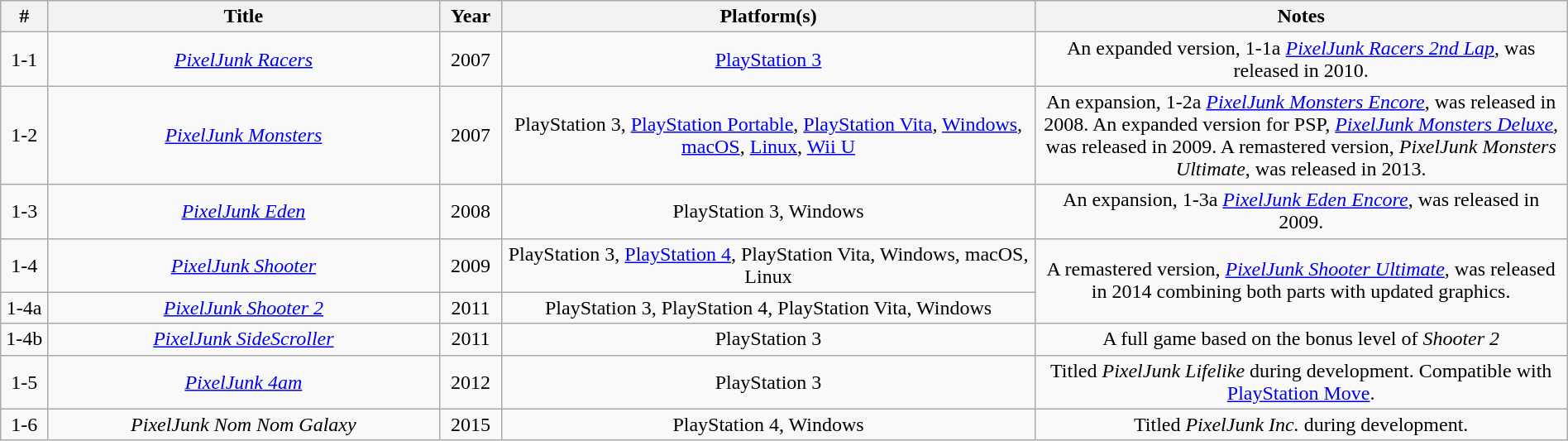<table class="wikitable" style="text-align: center; width: 100%; font-size: 100%;">
<tr>
<th width="3%">#</th>
<th width="25%">Title</th>
<th width="4%">Year</th>
<th width="34%">Platform(s)</th>
<th width="34%">Notes</th>
</tr>
<tr>
<td>1-1</td>
<td><em><a href='#'>PixelJunk Racers</a></em></td>
<td>2007</td>
<td><a href='#'>PlayStation 3</a></td>
<td>An expanded version, 1-1a <em><a href='#'>PixelJunk Racers 2nd Lap</a></em>, was released in 2010.</td>
</tr>
<tr>
<td>1-2</td>
<td><em><a href='#'>PixelJunk Monsters</a></em></td>
<td>2007</td>
<td>PlayStation 3, <a href='#'>PlayStation Portable</a>, <a href='#'>PlayStation Vita</a>, <a href='#'>Windows</a>, <a href='#'>macOS</a>, <a href='#'>Linux</a>, <a href='#'>Wii U</a></td>
<td>An expansion, 1-2a <em><a href='#'>PixelJunk Monsters Encore</a></em>, was released in 2008. An expanded version for PSP, <em><a href='#'>PixelJunk Monsters Deluxe</a></em>, was released in 2009. A remastered version, <em>PixelJunk Monsters Ultimate</em>, was released in 2013.</td>
</tr>
<tr>
<td>1-3</td>
<td><em><a href='#'>PixelJunk Eden</a></em></td>
<td>2008</td>
<td>PlayStation 3, Windows</td>
<td>An expansion, 1-3a <em><a href='#'>PixelJunk Eden Encore</a></em>, was released in 2009.</td>
</tr>
<tr>
<td>1-4</td>
<td><em><a href='#'>PixelJunk Shooter</a></em></td>
<td>2009</td>
<td>PlayStation 3, <a href='#'>PlayStation 4</a>, PlayStation Vita, Windows, macOS, Linux</td>
<td rowspan="2">A remastered version, <em><a href='#'>PixelJunk Shooter Ultimate</a></em>, was released in 2014 combining both parts with updated graphics.</td>
</tr>
<tr>
<td>1-4a</td>
<td><em><a href='#'>PixelJunk Shooter 2</a></em></td>
<td>2011</td>
<td>PlayStation 3, PlayStation 4, PlayStation Vita, Windows</td>
</tr>
<tr>
<td>1-4b</td>
<td><em><a href='#'>PixelJunk SideScroller</a></em></td>
<td>2011</td>
<td>PlayStation 3</td>
<td>A full game based on the bonus level of <em>Shooter 2</em></td>
</tr>
<tr>
<td>1-5</td>
<td><em><a href='#'>PixelJunk 4am</a></em></td>
<td>2012</td>
<td>PlayStation 3</td>
<td>Titled <em>PixelJunk Lifelike</em> during development. Compatible with <a href='#'>PlayStation Move</a>.</td>
</tr>
<tr>
<td>1-6</td>
<td><em>PixelJunk Nom Nom Galaxy</em></td>
<td>2015</td>
<td>PlayStation 4, Windows</td>
<td>Titled <em>PixelJunk Inc.</em> during development.</td>
</tr>
</table>
